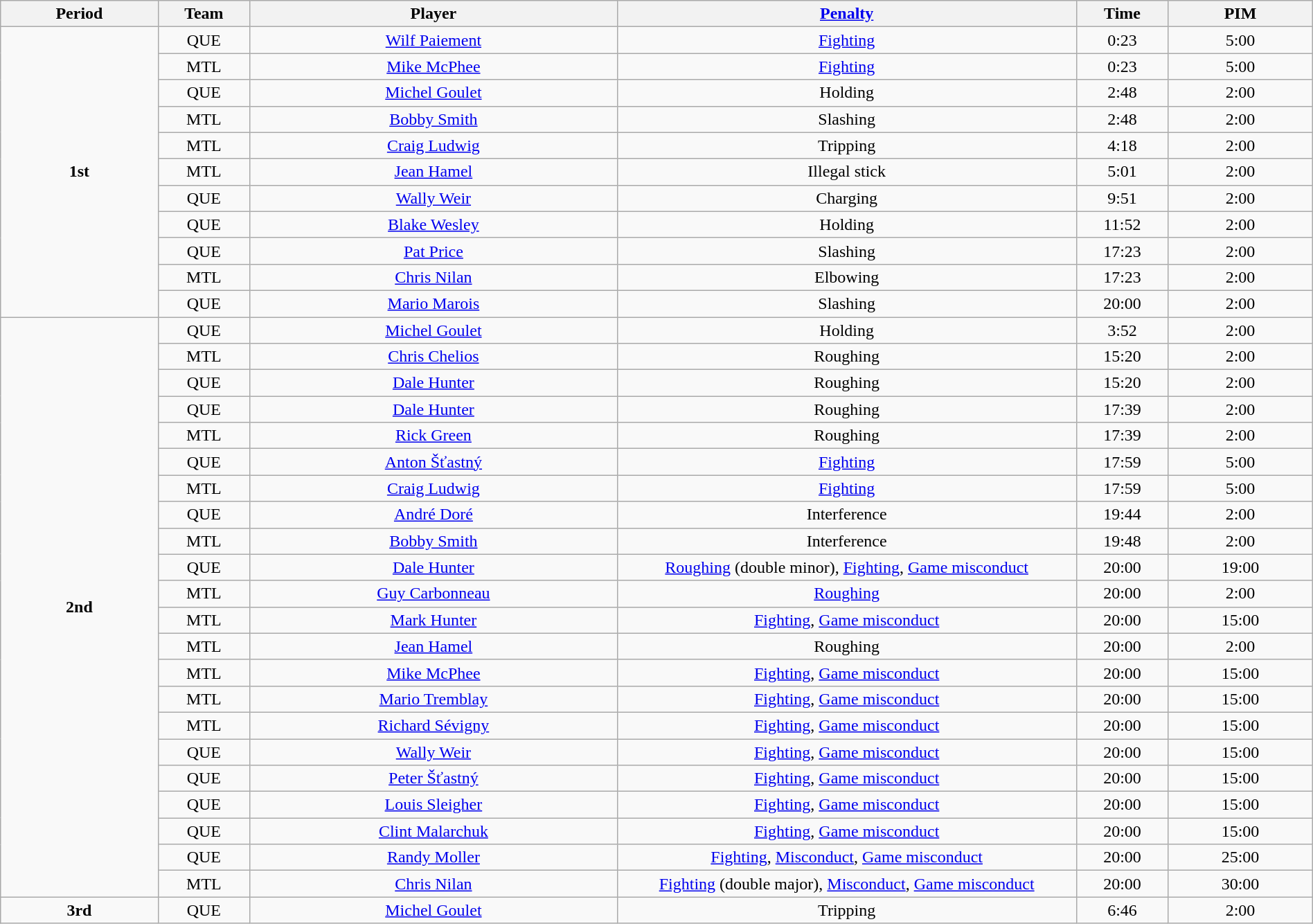<table class="wikitable" style="width:100%;text-align: center;">
<tr>
<th style="width:12%;">Period</th>
<th style="width:7%;">Team</th>
<th style="width:28%;">Player</th>
<th style="width:35%;"><a href='#'>Penalty</a></th>
<th style="width:7%;">Time</th>
<th style="width:11%;">PIM</th>
</tr>
<tr>
<td rowspan="11"><strong>1st</strong></td>
<td>QUE</td>
<td><a href='#'>Wilf Paiement</a></td>
<td><a href='#'>Fighting</a></td>
<td>0:23</td>
<td>5:00</td>
</tr>
<tr>
<td>MTL</td>
<td><a href='#'>Mike McPhee</a></td>
<td><a href='#'>Fighting</a></td>
<td>0:23</td>
<td>5:00</td>
</tr>
<tr>
<td>QUE</td>
<td><a href='#'>Michel Goulet</a></td>
<td>Holding</td>
<td>2:48</td>
<td>2:00</td>
</tr>
<tr>
<td>MTL</td>
<td><a href='#'>Bobby Smith</a></td>
<td>Slashing</td>
<td>2:48</td>
<td>2:00</td>
</tr>
<tr>
<td>MTL</td>
<td><a href='#'>Craig Ludwig</a></td>
<td>Tripping</td>
<td>4:18</td>
<td>2:00</td>
</tr>
<tr>
<td>MTL</td>
<td><a href='#'>Jean Hamel</a></td>
<td>Illegal stick</td>
<td>5:01</td>
<td>2:00</td>
</tr>
<tr>
<td>QUE</td>
<td><a href='#'>Wally Weir</a></td>
<td>Charging</td>
<td>9:51</td>
<td>2:00</td>
</tr>
<tr>
<td>QUE</td>
<td><a href='#'>Blake Wesley</a></td>
<td>Holding</td>
<td>11:52</td>
<td>2:00</td>
</tr>
<tr>
<td>QUE</td>
<td><a href='#'>Pat Price</a></td>
<td>Slashing</td>
<td>17:23</td>
<td>2:00</td>
</tr>
<tr>
<td>MTL</td>
<td><a href='#'>Chris Nilan</a></td>
<td>Elbowing</td>
<td>17:23</td>
<td>2:00</td>
</tr>
<tr>
<td>QUE</td>
<td><a href='#'>Mario Marois</a></td>
<td>Slashing</td>
<td>20:00</td>
<td>2:00</td>
</tr>
<tr>
<td rowspan="22"><strong>2nd</strong></td>
<td>QUE</td>
<td><a href='#'>Michel Goulet</a></td>
<td>Holding</td>
<td>3:52</td>
<td>2:00</td>
</tr>
<tr>
<td>MTL</td>
<td><a href='#'>Chris Chelios</a></td>
<td>Roughing</td>
<td>15:20</td>
<td>2:00</td>
</tr>
<tr>
<td>QUE</td>
<td><a href='#'>Dale Hunter</a></td>
<td>Roughing</td>
<td>15:20</td>
<td>2:00</td>
</tr>
<tr>
<td>QUE</td>
<td><a href='#'>Dale Hunter</a></td>
<td>Roughing</td>
<td>17:39</td>
<td>2:00</td>
</tr>
<tr>
<td>MTL</td>
<td><a href='#'>Rick Green</a></td>
<td>Roughing</td>
<td>17:39</td>
<td>2:00</td>
</tr>
<tr>
<td>QUE</td>
<td><a href='#'>Anton Šťastný</a></td>
<td><a href='#'>Fighting</a></td>
<td>17:59</td>
<td>5:00</td>
</tr>
<tr>
<td>MTL</td>
<td><a href='#'>Craig Ludwig</a></td>
<td><a href='#'>Fighting</a></td>
<td>17:59</td>
<td>5:00</td>
</tr>
<tr>
<td>QUE</td>
<td><a href='#'>André Doré</a></td>
<td>Interference</td>
<td>19:44</td>
<td>2:00</td>
</tr>
<tr>
<td>MTL</td>
<td><a href='#'>Bobby Smith</a></td>
<td>Interference</td>
<td>19:48</td>
<td>2:00</td>
</tr>
<tr>
<td>QUE</td>
<td><a href='#'>Dale Hunter</a></td>
<td><a href='#'>Roughing</a> (double minor), <a href='#'>Fighting</a>, <a href='#'>Game misconduct</a></td>
<td>20:00</td>
<td>19:00</td>
</tr>
<tr>
<td>MTL</td>
<td><a href='#'>Guy Carbonneau</a></td>
<td><a href='#'>Roughing</a></td>
<td>20:00</td>
<td>2:00</td>
</tr>
<tr>
<td>MTL</td>
<td><a href='#'>Mark Hunter</a></td>
<td><a href='#'>Fighting</a>, <a href='#'>Game misconduct</a></td>
<td>20:00</td>
<td>15:00</td>
</tr>
<tr>
<td>MTL</td>
<td><a href='#'>Jean Hamel</a></td>
<td>Roughing</td>
<td>20:00</td>
<td>2:00</td>
</tr>
<tr>
<td>MTL</td>
<td><a href='#'>Mike McPhee</a></td>
<td><a href='#'>Fighting</a>, <a href='#'>Game misconduct</a></td>
<td>20:00</td>
<td>15:00</td>
</tr>
<tr>
<td>MTL</td>
<td><a href='#'>Mario Tremblay</a></td>
<td><a href='#'>Fighting</a>, <a href='#'>Game misconduct</a></td>
<td>20:00</td>
<td>15:00</td>
</tr>
<tr>
<td>MTL</td>
<td><a href='#'>Richard Sévigny</a></td>
<td><a href='#'>Fighting</a>, <a href='#'>Game misconduct</a></td>
<td>20:00</td>
<td>15:00</td>
</tr>
<tr>
<td>QUE</td>
<td><a href='#'>Wally Weir</a></td>
<td><a href='#'>Fighting</a>, <a href='#'>Game misconduct</a></td>
<td>20:00</td>
<td>15:00</td>
</tr>
<tr>
<td>QUE</td>
<td><a href='#'>Peter Šťastný</a></td>
<td><a href='#'>Fighting</a>, <a href='#'>Game misconduct</a></td>
<td>20:00</td>
<td>15:00</td>
</tr>
<tr>
<td>QUE</td>
<td><a href='#'>Louis Sleigher</a></td>
<td><a href='#'>Fighting</a>, <a href='#'>Game misconduct</a></td>
<td>20:00</td>
<td>15:00</td>
</tr>
<tr>
<td>QUE</td>
<td><a href='#'>Clint Malarchuk</a></td>
<td><a href='#'>Fighting</a>, <a href='#'>Game misconduct</a></td>
<td>20:00</td>
<td>15:00</td>
</tr>
<tr>
<td>QUE</td>
<td><a href='#'>Randy Moller</a></td>
<td><a href='#'>Fighting</a>, <a href='#'>Misconduct</a>, <a href='#'>Game misconduct</a></td>
<td>20:00</td>
<td>25:00</td>
</tr>
<tr>
<td>MTL</td>
<td><a href='#'>Chris Nilan</a></td>
<td><a href='#'>Fighting</a> (double major), <a href='#'>Misconduct</a>, <a href='#'>Game misconduct</a></td>
<td>20:00</td>
<td>30:00</td>
</tr>
<tr>
<td><strong>3rd</strong></td>
<td>QUE</td>
<td><a href='#'>Michel Goulet</a></td>
<td>Tripping</td>
<td>6:46</td>
<td>2:00</td>
</tr>
</table>
